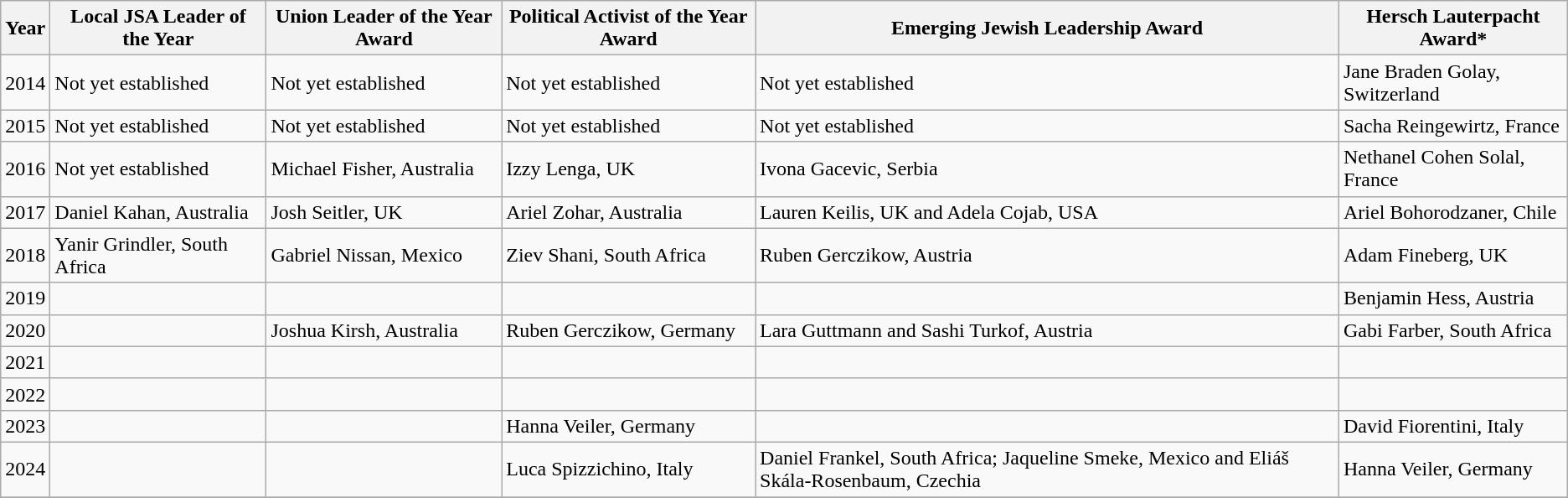<table class="wikitable">
<tr>
<th>Year</th>
<th>Local JSA Leader of the Year</th>
<th>Union Leader of the Year Award</th>
<th>Political Activist of the Year Award</th>
<th>Emerging Jewish Leadership Award</th>
<th>Hersch Lauterpacht Award*</th>
</tr>
<tr>
<td>2014</td>
<td>Not yet established</td>
<td>Not yet established</td>
<td>Not yet established</td>
<td>Not yet established</td>
<td>Jane Braden Golay, Switzerland</td>
</tr>
<tr>
<td>2015</td>
<td>Not yet established</td>
<td>Not yet established</td>
<td>Not yet established</td>
<td>Not yet established</td>
<td>Sacha Reingewirtz, France</td>
</tr>
<tr>
<td>2016</td>
<td>Not yet established</td>
<td>Michael Fisher, Australia</td>
<td>Izzy Lenga, UK</td>
<td>Ivona Gacevic, Serbia</td>
<td>Nethanel Cohen Solal, France</td>
</tr>
<tr>
<td>2017</td>
<td>Daniel Kahan, Australia</td>
<td>Josh Seitler, UK</td>
<td>Ariel Zohar, Australia</td>
<td>Lauren Keilis, UK and Adela Cojab, USA</td>
<td>Ariel Bohorodzaner, Chile</td>
</tr>
<tr>
<td>2018</td>
<td>Yanir Grindler, South Africa</td>
<td>Gabriel Nissan, Mexico</td>
<td>Ziev Shani, South Africa</td>
<td>Ruben Gerczikow, Austria</td>
<td>Adam Fineberg, UK</td>
</tr>
<tr>
<td>2019</td>
<td></td>
<td></td>
<td></td>
<td></td>
<td>Benjamin Hess, Austria</td>
</tr>
<tr>
<td>2020</td>
<td></td>
<td>Joshua Kirsh, Australia</td>
<td>Ruben Gerczikow, Germany</td>
<td>Lara Guttmann and Sashi Turkof, Austria</td>
<td>Gabi Farber, South Africa</td>
</tr>
<tr>
<td>2021</td>
<td></td>
<td></td>
<td></td>
<td></td>
<td></td>
</tr>
<tr>
<td>2022</td>
<td></td>
<td></td>
<td></td>
<td></td>
<td></td>
</tr>
<tr>
<td>2023</td>
<td></td>
<td></td>
<td>Hanna Veiler, Germany</td>
<td></td>
<td>David Fiorentini, Italy</td>
</tr>
<tr>
<td>2024</td>
<td></td>
<td></td>
<td>Luca Spizzichino, Italy</td>
<td>Daniel Frankel, South Africa; Jaqueline Smeke, Mexico and Eliáš Skála-Rosenbaum, Czechia</td>
<td>Hanna Veiler, Germany</td>
</tr>
<tr>
</tr>
</table>
